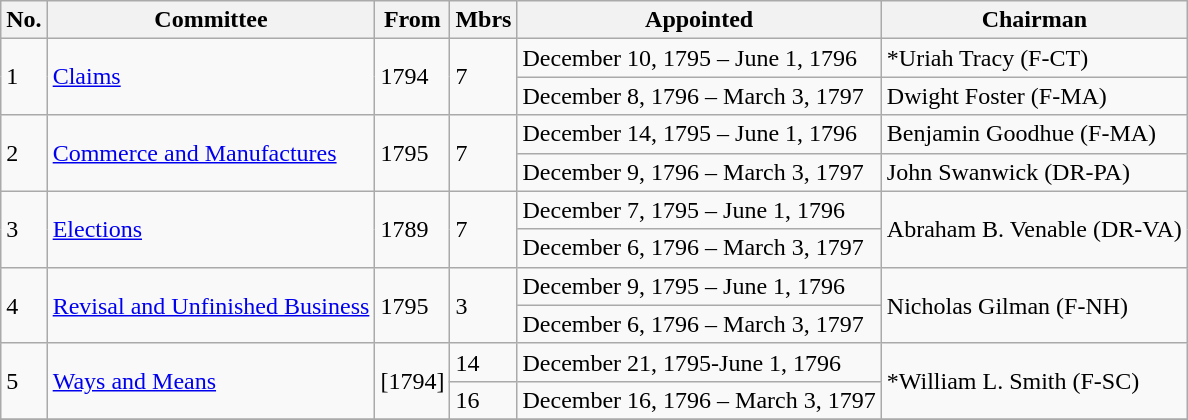<table class="wikitable">
<tr valign=bottom>
<th>No.</th>
<th>Committee</th>
<th>From</th>
<th>Mbrs</th>
<th>Appointed</th>
<th>Chairman</th>
</tr>
<tr>
<td rowspan=2>1</td>
<td rowspan=2><a href='#'>Claims</a></td>
<td rowspan=2>1794</td>
<td rowspan=2>7</td>
<td>December 10, 1795 – June 1, 1796</td>
<td>*Uriah Tracy (F-CT)</td>
</tr>
<tr>
<td>December 8, 1796 – March 3, 1797</td>
<td>Dwight Foster (F-MA)</td>
</tr>
<tr>
<td rowspan=2>2</td>
<td rowspan=2><a href='#'>Commerce and Manufactures</a></td>
<td rowspan=2>1795</td>
<td rowspan=2>7</td>
<td>December 14, 1795 – June 1, 1796</td>
<td>Benjamin Goodhue (F-MA)</td>
</tr>
<tr>
<td>December 9, 1796 – March 3, 1797</td>
<td>John Swanwick (DR-PA)</td>
</tr>
<tr>
<td rowspan=2>3</td>
<td rowspan=2><a href='#'>Elections</a></td>
<td rowspan=2>1789</td>
<td rowspan=2>7</td>
<td>December 7, 1795 – June 1, 1796</td>
<td rowspan=2>Abraham B. Venable (DR-VA)</td>
</tr>
<tr>
<td>December 6, 1796 – March 3, 1797</td>
</tr>
<tr>
<td rowspan=2>4</td>
<td rowspan=2><a href='#'>Revisal and Unfinished Business</a></td>
<td rowspan=2>1795</td>
<td rowspan=2>3</td>
<td>December 9, 1795 – June 1, 1796</td>
<td rowspan=2>Nicholas Gilman (F-NH)</td>
</tr>
<tr>
<td>December 6, 1796 – March 3, 1797</td>
</tr>
<tr>
<td rowspan=2>5</td>
<td rowspan=2><a href='#'>Ways and Means</a></td>
<td rowspan=2>[1794]</td>
<td>14</td>
<td>December 21, 1795-June 1, 1796</td>
<td rowspan=2>*William L. Smith (F-SC)</td>
</tr>
<tr>
<td>16</td>
<td>December 16, 1796 – March 3, 1797</td>
</tr>
<tr>
</tr>
</table>
